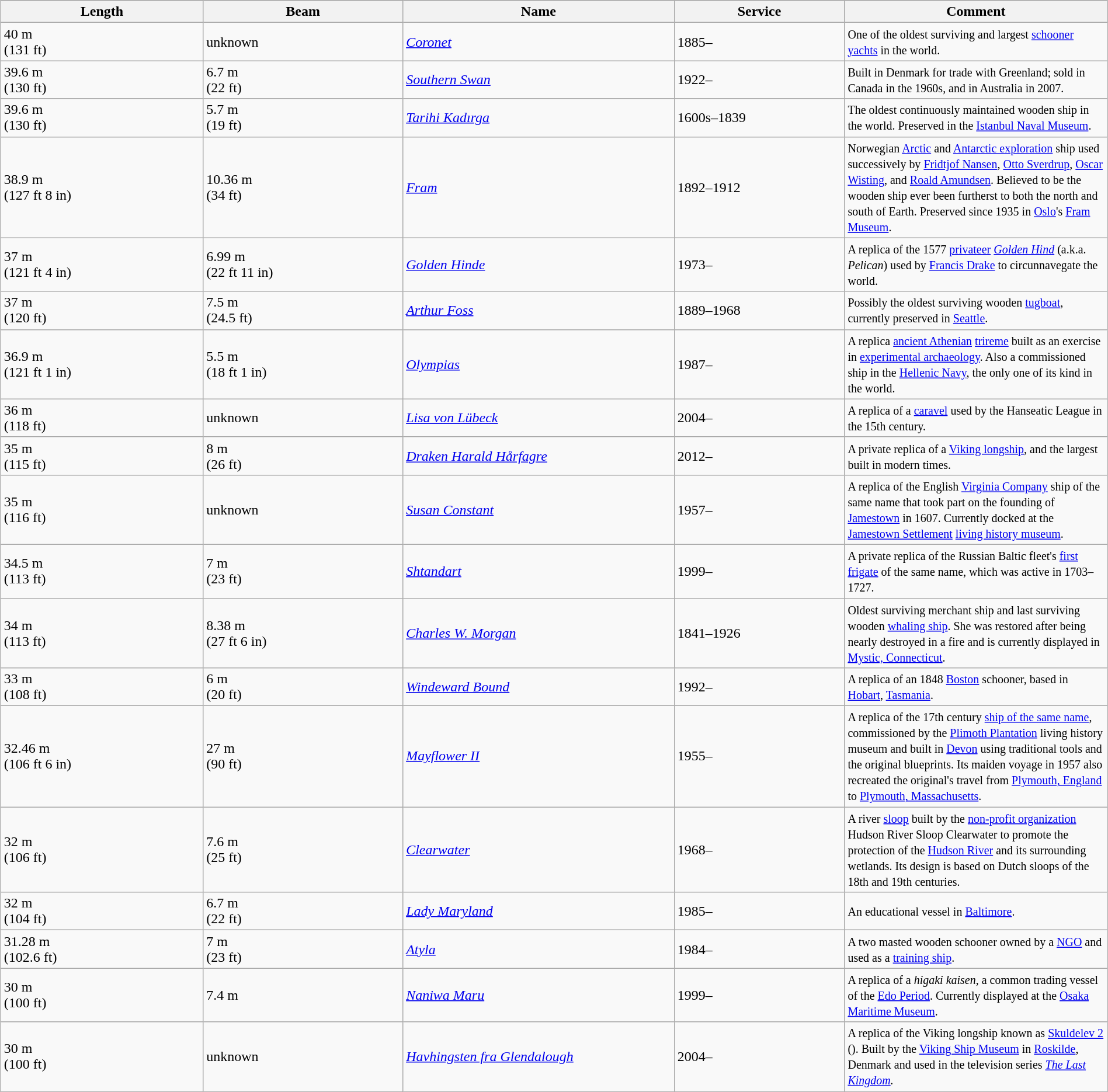<table class="sortable wikitable" style="margin:1px; border:1px solid #ccc; width:100%;">
<tr style="vertical-align:top; text-align:left; background:#ccc;">
<th width="1"><strong>Length</strong></th>
<th width="1"><strong>Beam</strong></th>
<th width="1"><strong>Name</strong></th>
<th width="1"><strong>Service</strong></th>
<th width="1"><strong>Comment</strong></th>
</tr>
<tr>
<td>40 m<br>(131 ft)</td>
<td>unknown</td>
<td> <em><a href='#'>Coronet</a></em></td>
<td>1885–</td>
<td><small>One of the oldest surviving and largest <a href='#'>schooner</a> <a href='#'>yachts</a> in the world.</small></td>
</tr>
<tr>
<td>39.6 m<br>(130 ft)</td>
<td>6.7 m<br>(22 ft)</td>
<td> <em><a href='#'>Southern Swan</a></em></td>
<td>1922–</td>
<td><small>Built in Denmark for trade with Greenland; sold in Canada in the 1960s, and in Australia in 2007.</small></td>
</tr>
<tr>
<td>39.6 m<br>(130 ft)</td>
<td>5.7 m<br>(19 ft)</td>
<td> <em><a href='#'>Tarihi Kadırga</a></em></td>
<td>1600s–1839</td>
<td><small>The oldest continuously maintained wooden ship in the world. Preserved in the <a href='#'>Istanbul Naval Museum</a>.</small></td>
</tr>
<tr>
<td>38.9 m<br>(127 ft 8 in)</td>
<td>10.36 m<br>(34 ft)</td>
<td> <em><a href='#'>Fram</a></em></td>
<td>1892–1912</td>
<td><small>Norwegian <a href='#'>Arctic</a> and <a href='#'>Antarctic exploration</a> ship used successively by <a href='#'>Fridtjof Nansen</a>, <a href='#'>Otto Sverdrup</a>, <a href='#'>Oscar Wisting</a>, and <a href='#'>Roald Amundsen</a>. Believed to be the wooden ship ever been furtherst to both the north and south of Earth. Preserved since 1935 in <a href='#'>Oslo</a>'s <a href='#'>Fram Museum</a>.</small></td>
</tr>
<tr>
<td>37 m<br>(121 ft 4 in)</td>
<td>6.99 m<br>(22 ft 11 in)</td>
<td> <em><a href='#'>Golden Hinde</a></em></td>
<td>1973–</td>
<td><small>A replica of the 1577 <a href='#'>privateer</a> <em><a href='#'>Golden Hind</a></em> (a.k.a. <em>Pelican</em>) used by <a href='#'>Francis Drake</a> to circunnavegate the world.</small></td>
</tr>
<tr>
<td>37 m<br>(120 ft)</td>
<td>7.5 m<br>(24.5 ft)</td>
<td> <em><a href='#'>Arthur Foss</a></em></td>
<td>1889–1968</td>
<td><small>Possibly the oldest surviving wooden <a href='#'>tugboat</a>, currently preserved in <a href='#'>Seattle</a>.</small></td>
</tr>
<tr>
<td>36.9 m<br>(121 ft 1 in)</td>
<td>5.5 m<br>(18 ft 1 in)</td>
<td> <em><a href='#'>Olympias</a></em></td>
<td>1987–</td>
<td><small>A replica <a href='#'>ancient Athenian</a> <a href='#'>trireme</a> built as an exercise in <a href='#'>experimental archaeology</a>. Also a commissioned ship in the <a href='#'>Hellenic Navy</a>, the only one of its kind in the world.</small></td>
</tr>
<tr>
<td>36 m<br>(118 ft)</td>
<td>unknown</td>
<td> <em><a href='#'>Lisa von Lübeck</a></em></td>
<td>2004–</td>
<td><small>A replica of a <a href='#'>caravel</a> used by the Hanseatic League in the 15th century.</small></td>
</tr>
<tr>
<td>35 m<br>(115 ft)</td>
<td>8 m <br>(26 ft)</td>
<td> <em><a href='#'>Draken Harald Hårfagre</a></em></td>
<td>2012–</td>
<td><small>A private replica of a <a href='#'>Viking longship</a>, and the largest built in modern times.</small></td>
</tr>
<tr>
<td>35 m<br>(116 ft)</td>
<td>unknown</td>
<td> <em><a href='#'>Susan Constant</a></em></td>
<td>1957–</td>
<td><small>A replica of the English <a href='#'>Virginia Company</a> ship of the same name that took part on the founding of <a href='#'>Jamestown</a> in 1607. Currently docked at the <a href='#'>Jamestown Settlement</a> <a href='#'>living history museum</a>.</small></td>
</tr>
<tr>
<td>34.5 m<br>(113 ft)</td>
<td>7 m <br>(23 ft)</td>
<td> <em><a href='#'>Shtandart</a></em></td>
<td>1999–</td>
<td><small>A private replica of the Russian Baltic fleet's <a href='#'>first frigate</a> of the same name, which was active in 1703–1727.</small></td>
</tr>
<tr>
<td>34 m<br>(113 ft)</td>
<td>8.38 m<br>(27 ft 6 in)</td>
<td> <em><a href='#'>Charles W. Morgan</a></em></td>
<td>1841–1926</td>
<td><small>Oldest surviving merchant ship and last surviving wooden <a href='#'>whaling ship</a>. She was restored after being nearly destroyed in a fire and is currently displayed in <a href='#'>Mystic, Connecticut</a>.</small></td>
</tr>
<tr>
<td>33 m<br>(108 ft)</td>
<td>6 m<br>(20 ft)</td>
<td> <em><a href='#'>Windeward Bound</a></em></td>
<td>1992–</td>
<td><small>A replica of an 1848 <a href='#'>Boston</a> schooner, based in <a href='#'>Hobart</a>, <a href='#'>Tasmania</a>.</small></td>
</tr>
<tr>
<td>32.46 m<br>(106 ft 6 in)</td>
<td>27 m<br>(90 ft)</td>
<td> <em><a href='#'>Mayflower II</a></em></td>
<td>1955–</td>
<td><small>A replica of the 17th century <a href='#'>ship of the same name</a>, commissioned by the <a href='#'>Plimoth Plantation</a> living history museum and built in <a href='#'>Devon</a> using traditional tools and the original blueprints. Its maiden voyage in 1957 also recreated the original's travel from <a href='#'>Plymouth, England</a> to <a href='#'>Plymouth, Massachusetts</a>.</small></td>
</tr>
<tr>
<td>32 m<br>(106 ft)</td>
<td>7.6 m<br>(25 ft)</td>
<td> <em><a href='#'>Clearwater</a></em></td>
<td>1968–</td>
<td><small>A river <a href='#'>sloop</a> built by the <a href='#'>non-profit organization</a> Hudson River Sloop Clearwater to promote the protection of the <a href='#'>Hudson River</a> and its surrounding wetlands. Its design is based on Dutch sloops of the 18th and 19th centuries.</small></td>
</tr>
<tr>
<td>32 m<br>(104 ft)</td>
<td>6.7 m<br>(22 ft)</td>
<td> <em><a href='#'>Lady Maryland</a></em></td>
<td>1985–</td>
<td><small>An educational vessel in <a href='#'>Baltimore</a>.</small></td>
</tr>
<tr>
<td>31.28 m<br>(102.6 ft)</td>
<td>7 m<br>(23 ft)</td>
<td> <em><a href='#'>Atyla</a></em></td>
<td>1984–</td>
<td><small>A two masted wooden schooner owned by a <a href='#'>NGO</a> and used as a <a href='#'>training ship</a>.</small></td>
</tr>
<tr>
<td>30 m<br>(100 ft)</td>
<td>7.4 m</td>
<td> <em><a href='#'>Naniwa Maru</a></em></td>
<td>1999–</td>
<td><small>A replica of a <em>higaki kaisen</em>, a common trading vessel of the <a href='#'>Edo Period</a>. Currently displayed at the <a href='#'>Osaka Maritime Museum</a>.</small></td>
</tr>
<tr>
<td>30 m<br>(100 ft)</td>
<td>unknown</td>
<td> <em><a href='#'>Havhingsten fra Glendalough</a></em></td>
<td>2004–</td>
<td><small>A replica of the Viking longship known as <a href='#'>Skuldelev 2</a> (). Built by the <a href='#'>Viking Ship Museum</a> in <a href='#'>Roskilde</a>, Denmark and used in the television series <em><a href='#'>The Last Kingdom</a>.</em></small></td>
</tr>
</table>
